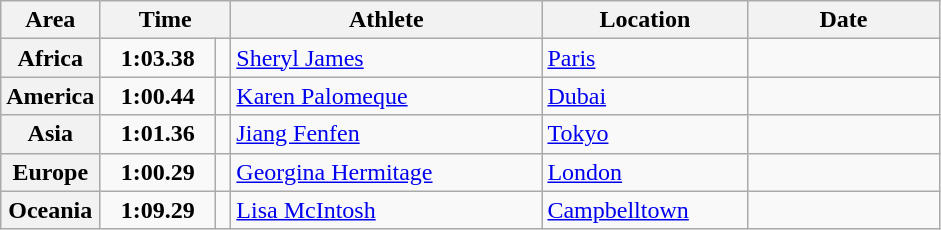<table class="wikitable">
<tr>
<th width="45">Area</th>
<th width="80" colspan="2">Time</th>
<th width="200">Athlete</th>
<th width="130">Location</th>
<th width="120">Date</th>
</tr>
<tr>
<th>Africa</th>
<td align="center"><strong>1:03.38</strong></td>
<td align="center"></td>
<td> <a href='#'>Sheryl James</a></td>
<td> <a href='#'>Paris</a></td>
<td align="right"></td>
</tr>
<tr>
<th>America</th>
<td align="center"><strong>1:00.44</strong></td>
<td align="center"></td>
<td> <a href='#'>Karen Palomeque</a></td>
<td> <a href='#'>Dubai</a></td>
<td align="right"></td>
</tr>
<tr>
<th>Asia</th>
<td align="center"><strong>1:01.36</strong></td>
<td align="center"></td>
<td> <a href='#'>Jiang Fenfen</a></td>
<td> <a href='#'>Tokyo</a></td>
<td align="right"></td>
</tr>
<tr>
<th>Europe</th>
<td align="center"><strong>1:00.29</strong></td>
<td align="center"><strong></strong></td>
<td> <a href='#'>Georgina Hermitage</a></td>
<td> <a href='#'>London</a></td>
<td align="right"></td>
</tr>
<tr>
<th>Oceania</th>
<td align="center"><strong>1:09.29</strong></td>
<td align="center"></td>
<td> <a href='#'>Lisa McIntosh</a></td>
<td> <a href='#'>Campbelltown</a></td>
<td align="right"></td>
</tr>
</table>
